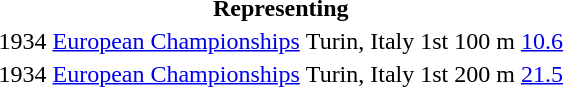<table>
<tr>
<th colspan="6">Representing </th>
</tr>
<tr>
<td>1934</td>
<td><a href='#'>European Championships</a></td>
<td>Turin, Italy</td>
<td>1st</td>
<td>100 m</td>
<td><a href='#'>10.6</a></td>
</tr>
<tr>
<td>1934</td>
<td><a href='#'>European Championships</a></td>
<td>Turin, Italy</td>
<td>1st</td>
<td>200 m</td>
<td><a href='#'>21.5</a></td>
</tr>
</table>
